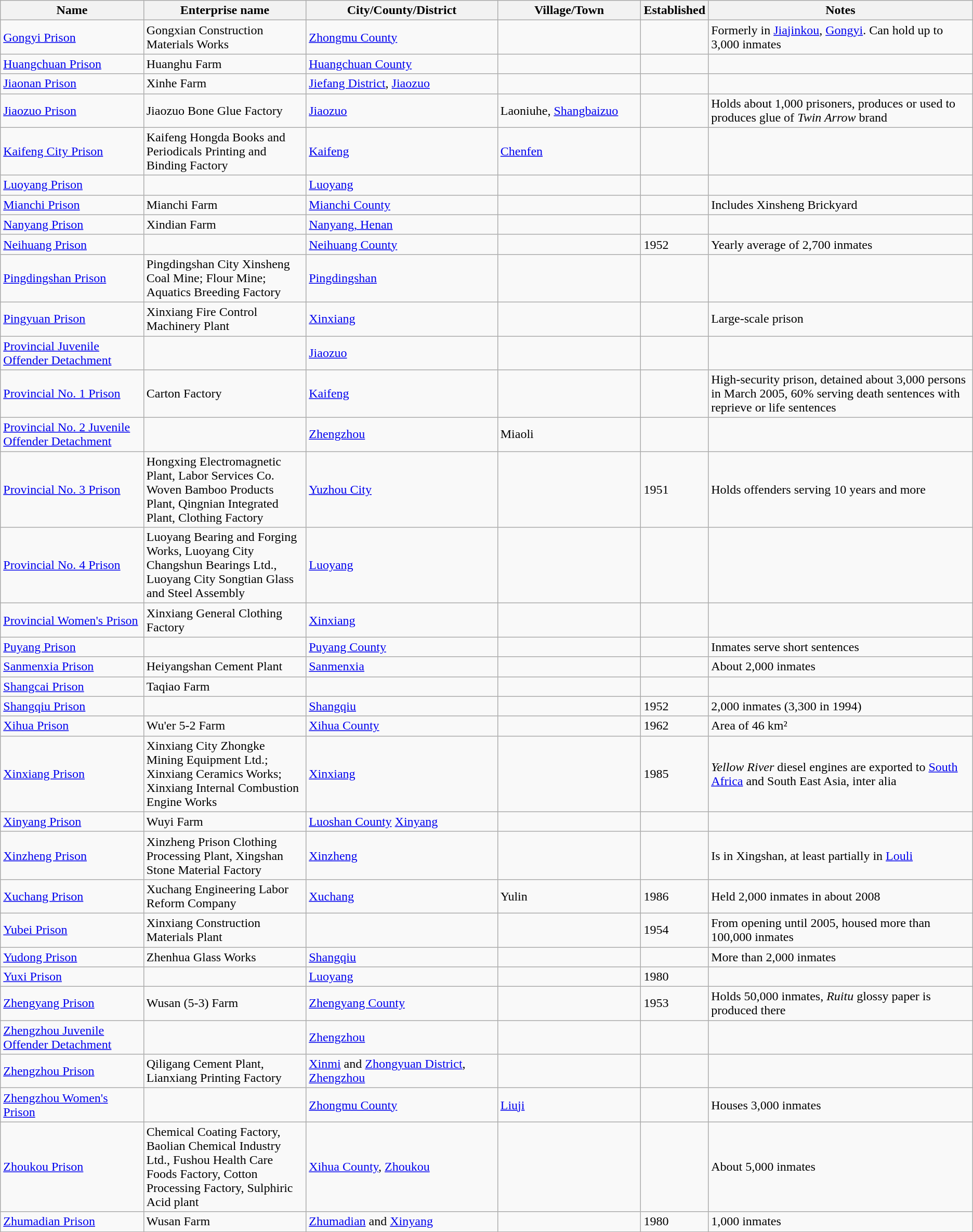<table class="wikitable sortable">
<tr>
<th width=15%>Name</th>
<th width=17%>Enterprise name</th>
<th width=20%>City/County/District</th>
<th width=15%>Village/Town</th>
<th width=5%>Established</th>
<th width=28%>Notes</th>
</tr>
<tr>
<td><a href='#'>Gongyi Prison</a></td>
<td>Gongxian Construction Materials Works</td>
<td><a href='#'>Zhongmu County</a></td>
<td></td>
<td></td>
<td>Formerly in <a href='#'>Jiajinkou</a>, <a href='#'>Gongyi</a>. Can hold up to 3,000 inmates</td>
</tr>
<tr>
<td><a href='#'>Huangchuan Prison</a></td>
<td>Huanghu Farm</td>
<td><a href='#'>Huangchuan County</a></td>
<td></td>
<td></td>
<td></td>
</tr>
<tr>
<td><a href='#'>Jiaonan Prison</a></td>
<td>Xinhe Farm</td>
<td><a href='#'>Jiefang District</a>, <a href='#'>Jiaozuo</a></td>
<td></td>
<td></td>
<td></td>
</tr>
<tr>
<td><a href='#'>Jiaozuo Prison</a></td>
<td>Jiaozuo Bone Glue Factory</td>
<td><a href='#'>Jiaozuo</a></td>
<td>Laoniuhe, <a href='#'>Shangbaizuo</a></td>
<td></td>
<td>Holds about 1,000 prisoners, produces or used to produces glue of <em>Twin Arrow</em> brand</td>
</tr>
<tr>
<td><a href='#'>Kaifeng City Prison</a></td>
<td>Kaifeng Hongda Books and Periodicals Printing and Binding Factory</td>
<td><a href='#'>Kaifeng</a></td>
<td><a href='#'>Chenfen</a></td>
<td></td>
<td></td>
</tr>
<tr>
<td><a href='#'>Luoyang Prison</a></td>
<td></td>
<td><a href='#'>Luoyang</a></td>
<td></td>
<td></td>
<td></td>
</tr>
<tr>
<td><a href='#'>Mianchi Prison</a></td>
<td>Mianchi Farm</td>
<td><a href='#'>Mianchi County</a></td>
<td></td>
<td></td>
<td>Includes Xinsheng Brickyard</td>
</tr>
<tr>
<td><a href='#'>Nanyang Prison</a></td>
<td>Xindian Farm</td>
<td><a href='#'>Nanyang, Henan</a></td>
<td></td>
<td></td>
<td></td>
</tr>
<tr>
<td><a href='#'>Neihuang Prison</a></td>
<td></td>
<td><a href='#'>Neihuang County</a></td>
<td></td>
<td>1952</td>
<td>Yearly average of 2,700 inmates</td>
</tr>
<tr>
<td><a href='#'>Pingdingshan Prison</a></td>
<td>Pingdingshan City Xinsheng Coal Mine; Flour Mine; Aquatics Breeding Factory</td>
<td><a href='#'>Pingdingshan</a></td>
<td></td>
<td></td>
<td></td>
</tr>
<tr>
<td><a href='#'>Pingyuan Prison</a></td>
<td>Xinxiang Fire Control Machinery Plant</td>
<td><a href='#'>Xinxiang</a></td>
<td></td>
<td></td>
<td>Large-scale prison</td>
</tr>
<tr>
<td><a href='#'>Provincial Juvenile Offender Detachment</a></td>
<td></td>
<td><a href='#'>Jiaozuo</a></td>
<td></td>
<td></td>
<td></td>
</tr>
<tr>
<td><a href='#'>Provincial No. 1 Prison</a></td>
<td>Carton Factory</td>
<td><a href='#'>Kaifeng</a></td>
<td></td>
<td></td>
<td>High-security prison, detained about 3,000 persons in March 2005, 60% serving death sentences with reprieve or life sentences</td>
</tr>
<tr>
<td><a href='#'>Provincial No. 2 Juvenile Offender Detachment</a></td>
<td></td>
<td><a href='#'>Zhengzhou</a></td>
<td>Miaoli</td>
<td></td>
<td></td>
</tr>
<tr>
<td><a href='#'>Provincial No. 3 Prison</a></td>
<td>Hongxing Electromagnetic Plant, Labor Services Co. Woven Bamboo Products Plant, Qingnian Integrated Plant, Clothing Factory</td>
<td><a href='#'>Yuzhou City</a></td>
<td></td>
<td>1951</td>
<td>Holds offenders serving 10 years and more</td>
</tr>
<tr>
<td><a href='#'>Provincial No. 4 Prison</a></td>
<td>Luoyang Bearing and Forging Works, Luoyang City Changshun Bearings Ltd., Luoyang City Songtian Glass and Steel Assembly</td>
<td><a href='#'>Luoyang</a></td>
<td></td>
<td></td>
<td></td>
</tr>
<tr>
<td><a href='#'>Provincial Women's Prison</a></td>
<td>Xinxiang General Clothing Factory</td>
<td><a href='#'>Xinxiang</a></td>
<td></td>
<td></td>
<td></td>
</tr>
<tr>
<td><a href='#'>Puyang Prison</a></td>
<td></td>
<td><a href='#'>Puyang County</a></td>
<td></td>
<td></td>
<td>Inmates serve short sentences</td>
</tr>
<tr>
<td><a href='#'>Sanmenxia Prison</a></td>
<td>Heiyangshan Cement Plant</td>
<td><a href='#'>Sanmenxia</a></td>
<td></td>
<td></td>
<td>About 2,000 inmates</td>
</tr>
<tr>
<td><a href='#'>Shangcai Prison</a></td>
<td>Taqiao Farm</td>
<td></td>
<td></td>
<td></td>
<td></td>
</tr>
<tr>
<td><a href='#'>Shangqiu Prison</a></td>
<td></td>
<td><a href='#'>Shangqiu</a></td>
<td></td>
<td>1952</td>
<td>2,000 inmates (3,300 in 1994)</td>
</tr>
<tr>
<td><a href='#'>Xihua Prison</a></td>
<td>Wu'er 5-2 Farm</td>
<td><a href='#'>Xihua County</a></td>
<td></td>
<td>1962</td>
<td>Area of 46 km²</td>
</tr>
<tr>
<td><a href='#'>Xinxiang Prison</a></td>
<td>Xinxiang City Zhongke Mining Equipment Ltd.; Xinxiang Ceramics Works; Xinxiang Internal Combustion Engine Works</td>
<td><a href='#'>Xinxiang</a></td>
<td></td>
<td>1985</td>
<td><em>Yellow River</em> diesel engines are exported to <a href='#'>South Africa</a> and South East Asia, inter alia</td>
</tr>
<tr>
<td><a href='#'>Xinyang Prison</a></td>
<td>Wuyi Farm</td>
<td><a href='#'>Luoshan County</a> <a href='#'>Xinyang</a></td>
<td></td>
<td></td>
<td></td>
</tr>
<tr>
<td><a href='#'>Xinzheng Prison</a></td>
<td>Xinzheng Prison Clothing Processing Plant, Xingshan Stone Material Factory</td>
<td><a href='#'>Xinzheng</a></td>
<td></td>
<td></td>
<td>Is in Xingshan, at least partially in <a href='#'>Louli</a></td>
</tr>
<tr>
<td><a href='#'>Xuchang Prison</a></td>
<td>Xuchang Engineering Labor Reform Company</td>
<td><a href='#'>Xuchang</a></td>
<td>Yulin</td>
<td>1986</td>
<td>Held 2,000 inmates in about 2008</td>
</tr>
<tr>
<td><a href='#'>Yubei Prison</a></td>
<td>Xinxiang Construction Materials Plant</td>
<td></td>
<td></td>
<td>1954</td>
<td>From opening until 2005, housed more than 100,000 inmates</td>
</tr>
<tr>
<td><a href='#'>Yudong Prison</a></td>
<td>Zhenhua Glass Works</td>
<td><a href='#'>Shangqiu</a></td>
<td></td>
<td></td>
<td>More than 2,000 inmates</td>
</tr>
<tr>
<td><a href='#'>Yuxi Prison</a></td>
<td></td>
<td><a href='#'>Luoyang</a></td>
<td></td>
<td>1980</td>
<td></td>
</tr>
<tr>
<td><a href='#'>Zhengyang Prison</a></td>
<td>Wusan (5-3) Farm</td>
<td><a href='#'>Zhengyang County</a></td>
<td></td>
<td>1953</td>
<td>Holds 50,000 inmates, <em>Ruitu</em> glossy paper is produced there</td>
</tr>
<tr>
<td><a href='#'>Zhengzhou Juvenile Offender Detachment</a></td>
<td></td>
<td><a href='#'>Zhengzhou</a></td>
<td></td>
<td></td>
<td></td>
</tr>
<tr>
<td><a href='#'>Zhengzhou Prison</a></td>
<td>Qiligang Cement Plant, Lianxiang Printing Factory</td>
<td><a href='#'>Xinmi</a> and <a href='#'>Zhongyuan District</a>, <a href='#'>Zhengzhou</a></td>
<td></td>
<td></td>
<td></td>
</tr>
<tr>
<td><a href='#'>Zhengzhou Women's Prison</a></td>
<td></td>
<td><a href='#'>Zhongmu County</a></td>
<td><a href='#'>Liuji</a></td>
<td></td>
<td>Houses 3,000 inmates</td>
</tr>
<tr>
<td><a href='#'>Zhoukou Prison</a></td>
<td>Chemical Coating Factory, Baolian Chemical Industry Ltd., Fushou Health Care Foods Factory, Cotton Processing Factory, Sulphiric Acid plant</td>
<td><a href='#'>Xihua County</a>, <a href='#'>Zhoukou</a></td>
<td></td>
<td></td>
<td>About 5,000 inmates</td>
</tr>
<tr>
<td><a href='#'>Zhumadian Prison</a></td>
<td>Wusan Farm</td>
<td><a href='#'>Zhumadian</a> and <a href='#'>Xinyang</a></td>
<td></td>
<td>1980</td>
<td>1,000 inmates</td>
</tr>
<tr>
</tr>
</table>
